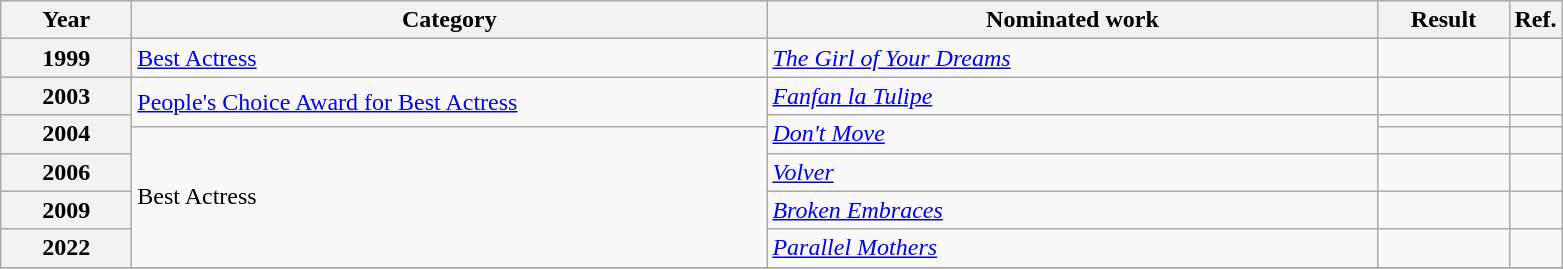<table class=wikitable>
<tr>
<th scope="col" style="width:5em;">Year</th>
<th scope="col" style="width:26em;">Category</th>
<th scope="col" style="width:25em;">Nominated work</th>
<th scope="col" style="width:5em;">Result</th>
<th>Ref.</th>
</tr>
<tr>
<th style="text-align:center;">1999</th>
<td><a href='#'>Best Actress</a></td>
<td><em><a href='#'>The Girl of Your Dreams</a></em></td>
<td></td>
<td></td>
</tr>
<tr>
<th style="text-align:center;">2003</th>
<td rowspan="2"><a href='#'>People's Choice Award for Best Actress</a></td>
<td><em><a href='#'>Fanfan la Tulipe</a></em></td>
<td></td>
<td></td>
</tr>
<tr>
<th style="text-align:center;", rowspan="2">2004</th>
<td rowspan="2"><em><a href='#'>Don't Move</a></em></td>
<td></td>
<td></td>
</tr>
<tr>
<td rowspan="4">Best Actress</td>
<td></td>
<td></td>
</tr>
<tr>
<th style="text-align:center;">2006</th>
<td><em><a href='#'>Volver</a></em></td>
<td></td>
<td></td>
</tr>
<tr>
<th style="text-align:center;">2009</th>
<td><em><a href='#'>Broken Embraces</a></em></td>
<td></td>
<td></td>
</tr>
<tr>
<th style="text-align:center;">2022</th>
<td><em><a href='#'>Parallel Mothers</a></em></td>
<td></td>
<td></td>
</tr>
<tr>
</tr>
</table>
